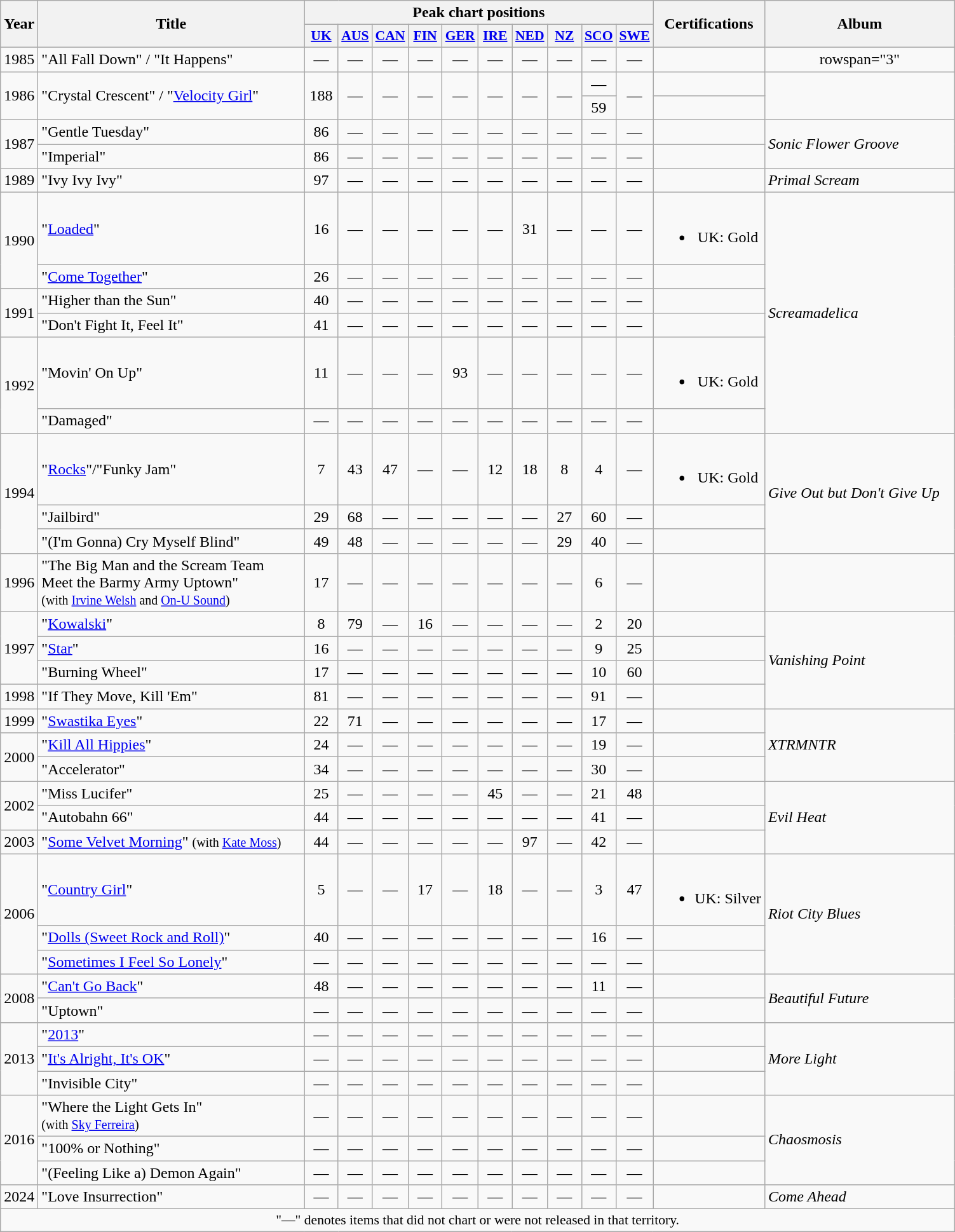<table class="wikitable" style="text-align:center;">
<tr>
<th scope="col" rowspan="2" style="width:2em;">Year</th>
<th scope="col" rowspan="2" style="width:17em;">Title</th>
<th scope="col" colspan="10">Peak chart positions</th>
<th scope="col" rowspan="2">Certifications</th>
<th scope="col" rowspan="2" style="width:12em;">Album</th>
</tr>
<tr>
<th scope="col" style="width:2em;font-size:90%;"><a href='#'>UK</a><br></th>
<th style="width:2em;font-size:90%;"><a href='#'>AUS</a><br></th>
<th scope="col" style="width:2em;font-size:90%;"><a href='#'>CAN</a><br></th>
<th scope="col" style="width:2em;font-size:90%;"><a href='#'>FIN</a><br></th>
<th scope="col" style="width:2em;font-size:90%;"><a href='#'>GER</a><br></th>
<th scope="col" style="width:2em;font-size:90%;"><a href='#'>IRE</a><br></th>
<th scope="col" style="width:2em;font-size:90%;"><a href='#'>NED</a><br></th>
<th scope="col" style="width:2em;font-size:90%;"><a href='#'>NZ</a><br></th>
<th scope="col" style="width:2em;font-size:90%;"><a href='#'>SCO</a><br></th>
<th scope="col" style="width:2em;font-size:90%;"><a href='#'>SWE</a><br></th>
</tr>
<tr>
<td>1985</td>
<td style="text-align:left;">"All Fall Down" / "It Happens"</td>
<td>—</td>
<td>—</td>
<td>—</td>
<td>—</td>
<td>—</td>
<td>—</td>
<td>—</td>
<td>—</td>
<td>—</td>
<td>—</td>
<td></td>
<td>rowspan="3" </td>
</tr>
<tr>
<td rowspan="2">1986</td>
<td style="text-align:left;" rowspan="2">"Crystal Crescent" / "<a href='#'>Velocity Girl</a>"</td>
<td rowspan="2">188</td>
<td rowspan="2">—</td>
<td rowspan="2">—</td>
<td rowspan="2">—</td>
<td rowspan="2">—</td>
<td rowspan="2">—</td>
<td rowspan="2">—</td>
<td rowspan="2">—</td>
<td>—</td>
<td rowspan="2">—</td>
<td></td>
</tr>
<tr>
<td>59</td>
<td></td>
</tr>
<tr>
<td rowspan="2">1987</td>
<td style="text-align:left;">"Gentle Tuesday"</td>
<td>86</td>
<td>—</td>
<td>—</td>
<td>—</td>
<td>—</td>
<td>—</td>
<td>—</td>
<td>—</td>
<td>—</td>
<td>—</td>
<td></td>
<td style="text-align:left;" rowspan="2"><em>Sonic Flower Groove</em></td>
</tr>
<tr>
<td style="text-align:left;">"Imperial"</td>
<td>86</td>
<td>—</td>
<td>—</td>
<td>—</td>
<td>—</td>
<td>—</td>
<td>—</td>
<td>—</td>
<td>—</td>
<td>—</td>
<td></td>
</tr>
<tr>
<td>1989</td>
<td style="text-align:left;">"Ivy Ivy Ivy"</td>
<td>97</td>
<td>—</td>
<td>—</td>
<td>—</td>
<td>—</td>
<td>—</td>
<td>—</td>
<td>—</td>
<td>—</td>
<td>—</td>
<td></td>
<td style="text-align:left;"><em>Primal Scream</em></td>
</tr>
<tr>
<td rowspan="2">1990</td>
<td style="text-align:left;">"<a href='#'>Loaded</a>"</td>
<td>16</td>
<td>—</td>
<td>—</td>
<td>—</td>
<td>—</td>
<td>—</td>
<td>31</td>
<td>—</td>
<td>—</td>
<td>—</td>
<td><br><ul><li>UK: Gold</li></ul></td>
<td style="text-align:left;" rowspan="6"><em>Screamadelica</em></td>
</tr>
<tr>
<td style="text-align:left;">"<a href='#'>Come Together</a>"</td>
<td>26</td>
<td>—</td>
<td>—</td>
<td>—</td>
<td>—</td>
<td>—</td>
<td>—</td>
<td>—</td>
<td>—</td>
<td>—</td>
<td></td>
</tr>
<tr>
<td rowspan="2">1991</td>
<td style="text-align:left;">"Higher than the Sun"</td>
<td>40</td>
<td>—</td>
<td>—</td>
<td>—</td>
<td>—</td>
<td>—</td>
<td>—</td>
<td>—</td>
<td>—</td>
<td>—</td>
<td></td>
</tr>
<tr>
<td style="text-align:left;">"Don't Fight It, Feel It"</td>
<td>41</td>
<td>—</td>
<td>—</td>
<td>—</td>
<td>—</td>
<td>—</td>
<td>—</td>
<td>—</td>
<td>—</td>
<td>—</td>
<td></td>
</tr>
<tr>
<td rowspan="2">1992</td>
<td style="text-align:left;">"Movin' On Up"</td>
<td>11</td>
<td>—</td>
<td>—</td>
<td>—</td>
<td>93</td>
<td>—</td>
<td>—</td>
<td>—</td>
<td>—</td>
<td>—</td>
<td><br><ul><li>UK: Gold</li></ul></td>
</tr>
<tr>
<td style="text-align:left;">"Damaged"</td>
<td>—</td>
<td>—</td>
<td>—</td>
<td>—</td>
<td>—</td>
<td>—</td>
<td>—</td>
<td>—</td>
<td>—</td>
<td>—</td>
<td></td>
</tr>
<tr>
<td rowspan="3">1994</td>
<td style="text-align:left;">"<a href='#'>Rocks</a>"/"Funky Jam"</td>
<td>7</td>
<td>43</td>
<td>47</td>
<td>—</td>
<td>—</td>
<td>12</td>
<td>18</td>
<td>8</td>
<td>4</td>
<td>—</td>
<td><br><ul><li>UK: Gold</li></ul></td>
<td style="text-align:left;" rowspan="3"><em>Give Out but Don't Give Up</em></td>
</tr>
<tr>
<td style="text-align:left;">"Jailbird"</td>
<td>29</td>
<td>68</td>
<td>—</td>
<td>—</td>
<td>—</td>
<td>—</td>
<td>—</td>
<td>27</td>
<td>60</td>
<td>—</td>
<td></td>
</tr>
<tr>
<td style="text-align:left;">"(I'm Gonna) Cry Myself Blind"</td>
<td>49</td>
<td>48</td>
<td>—</td>
<td>—</td>
<td>—</td>
<td>—</td>
<td>—</td>
<td>29</td>
<td>40</td>
<td>—</td>
<td></td>
</tr>
<tr>
<td>1996</td>
<td style="text-align:left;">"The Big Man and the Scream Team<br>Meet the Barmy Army Uptown"<br><small>(with <a href='#'>Irvine Welsh</a> and <a href='#'>On-U Sound</a>)</small></td>
<td>17</td>
<td>—</td>
<td>—</td>
<td>—</td>
<td>—</td>
<td>—</td>
<td>—</td>
<td>—</td>
<td>6</td>
<td>—</td>
<td></td>
<td></td>
</tr>
<tr>
<td rowspan="3">1997</td>
<td style="text-align:left;">"<a href='#'>Kowalski</a>"</td>
<td>8</td>
<td>79</td>
<td>—</td>
<td>16</td>
<td>—</td>
<td>—</td>
<td>—</td>
<td>—</td>
<td>2</td>
<td>20</td>
<td></td>
<td style="text-align:left;" rowspan="4"><em>Vanishing Point</em></td>
</tr>
<tr>
<td style="text-align:left;">"<a href='#'>Star</a>"</td>
<td>16</td>
<td>—</td>
<td>—</td>
<td>—</td>
<td>—</td>
<td>—</td>
<td>—</td>
<td>—</td>
<td>9</td>
<td>25</td>
<td></td>
</tr>
<tr>
<td style="text-align:left;">"Burning Wheel"</td>
<td>17</td>
<td>—</td>
<td>—</td>
<td>—</td>
<td>—</td>
<td>—</td>
<td>—</td>
<td>—</td>
<td>10</td>
<td>60</td>
<td></td>
</tr>
<tr>
<td>1998</td>
<td style="text-align:left;">"If They Move, Kill 'Em"</td>
<td>81</td>
<td>—</td>
<td>—</td>
<td>—</td>
<td>—</td>
<td>—</td>
<td>—</td>
<td>—</td>
<td>91</td>
<td>—</td>
<td></td>
</tr>
<tr>
<td>1999</td>
<td style="text-align:left;">"<a href='#'>Swastika Eyes</a>"</td>
<td>22</td>
<td>71</td>
<td>—</td>
<td>—</td>
<td>—</td>
<td>—</td>
<td>—</td>
<td>—</td>
<td>17</td>
<td>—</td>
<td></td>
<td style="text-align:left;" rowspan="3"><em>XTRMNTR</em></td>
</tr>
<tr>
<td rowspan="2">2000</td>
<td style="text-align:left;">"<a href='#'>Kill All Hippies</a>"</td>
<td>24</td>
<td>—</td>
<td>—</td>
<td>—</td>
<td>—</td>
<td>—</td>
<td>—</td>
<td>—</td>
<td>19</td>
<td>—</td>
<td></td>
</tr>
<tr>
<td style="text-align:left;">"Accelerator"</td>
<td>34</td>
<td>—</td>
<td>—</td>
<td>—</td>
<td>—</td>
<td>—</td>
<td>—</td>
<td>—</td>
<td>30</td>
<td>—</td>
<td></td>
</tr>
<tr>
<td rowspan="2">2002</td>
<td style="text-align:left;">"Miss Lucifer"</td>
<td>25</td>
<td>—</td>
<td>—</td>
<td>—</td>
<td>—</td>
<td>45</td>
<td>—</td>
<td>—</td>
<td>21</td>
<td>48</td>
<td></td>
<td style="text-align:left;" rowspan="3"><em>Evil Heat</em></td>
</tr>
<tr>
<td style="text-align:left;">"Autobahn 66"</td>
<td>44</td>
<td>—</td>
<td>—</td>
<td>—</td>
<td>—</td>
<td>—</td>
<td>—</td>
<td>—</td>
<td>41</td>
<td>—</td>
<td></td>
</tr>
<tr>
<td>2003</td>
<td style="text-align:left;">"<a href='#'>Some Velvet Morning</a>" <small>(with <a href='#'>Kate Moss</a>)</small></td>
<td>44</td>
<td>—</td>
<td>—</td>
<td>—</td>
<td>—</td>
<td>—</td>
<td>97</td>
<td>—</td>
<td>42</td>
<td>—</td>
<td></td>
</tr>
<tr>
<td rowspan="3">2006</td>
<td style="text-align:left;">"<a href='#'>Country Girl</a>"</td>
<td>5</td>
<td>—</td>
<td>—</td>
<td>17</td>
<td>—</td>
<td>18</td>
<td>—</td>
<td>—</td>
<td>3</td>
<td>47</td>
<td><br><ul><li>UK: Silver</li></ul></td>
<td style="text-align:left;" rowspan="3"><em>Riot City Blues</em></td>
</tr>
<tr>
<td style="text-align:left;">"<a href='#'>Dolls (Sweet Rock and Roll)</a>"</td>
<td>40</td>
<td>—</td>
<td>—</td>
<td>—</td>
<td>—</td>
<td>—</td>
<td>—</td>
<td>—</td>
<td>16</td>
<td>—</td>
<td></td>
</tr>
<tr>
<td style="text-align:left;">"<a href='#'>Sometimes I Feel So Lonely</a>"</td>
<td>—</td>
<td>—</td>
<td>—</td>
<td>—</td>
<td>—</td>
<td>—</td>
<td>—</td>
<td>—</td>
<td>—</td>
<td>—</td>
<td></td>
</tr>
<tr>
<td rowspan="2">2008</td>
<td style="text-align:left;">"<a href='#'>Can't Go Back</a>"</td>
<td>48</td>
<td>—</td>
<td>—</td>
<td>—</td>
<td>—</td>
<td>—</td>
<td>—</td>
<td>—</td>
<td>11</td>
<td>—</td>
<td></td>
<td style="text-align:left;" rowspan="2"><em>Beautiful Future</em></td>
</tr>
<tr>
<td style="text-align:left;">"Uptown"</td>
<td>—</td>
<td>—</td>
<td>—</td>
<td>—</td>
<td>—</td>
<td>—</td>
<td>—</td>
<td>—</td>
<td>—</td>
<td>—</td>
<td></td>
</tr>
<tr>
<td rowspan="3">2013</td>
<td style="text-align:left;">"<a href='#'>2013</a>"</td>
<td>—</td>
<td>—</td>
<td>—</td>
<td>—</td>
<td>—</td>
<td>—</td>
<td>—</td>
<td>—</td>
<td>—</td>
<td>—</td>
<td></td>
<td style="text-align:left;" rowspan="3"><em>More Light</em></td>
</tr>
<tr>
<td style="text-align:left;">"<a href='#'>It's Alright, It's OK</a>"</td>
<td>—</td>
<td>—</td>
<td>—</td>
<td>—</td>
<td>—</td>
<td>—</td>
<td>—</td>
<td>—</td>
<td>—</td>
<td>—</td>
<td></td>
</tr>
<tr>
<td style="text-align:left;">"Invisible City"</td>
<td>—</td>
<td>—</td>
<td>—</td>
<td>—</td>
<td>—</td>
<td>—</td>
<td>—</td>
<td>—</td>
<td>—</td>
<td>—</td>
<td></td>
</tr>
<tr>
<td rowspan="3">2016</td>
<td style="text-align:left;">"Where the Light Gets In"<br><small>(with <a href='#'>Sky Ferreira</a>)</small></td>
<td>—</td>
<td>—</td>
<td>—</td>
<td>—</td>
<td>—</td>
<td>—</td>
<td>—</td>
<td>—</td>
<td>—</td>
<td>—</td>
<td></td>
<td style="text-align:left;" rowspan="3"><em>Chaosmosis</em></td>
</tr>
<tr>
<td style="text-align:left;">"100% or Nothing"</td>
<td>—</td>
<td>—</td>
<td>—</td>
<td>—</td>
<td>—</td>
<td>—</td>
<td>—</td>
<td>—</td>
<td>—</td>
<td>—</td>
<td></td>
</tr>
<tr>
<td style="text-align:left;">"(Feeling Like a) Demon Again"</td>
<td>—</td>
<td>—</td>
<td>—</td>
<td>—</td>
<td>—</td>
<td>—</td>
<td>—</td>
<td>—</td>
<td>—</td>
<td>—</td>
<td></td>
</tr>
<tr>
<td>2024</td>
<td style="text-align:left;">"Love Insurrection"</td>
<td>—</td>
<td>—</td>
<td>—</td>
<td>—</td>
<td>—</td>
<td>—</td>
<td>—</td>
<td>—</td>
<td>—</td>
<td>—</td>
<td></td>
<td style="text-align:left;"><em>Come Ahead</em></td>
</tr>
<tr>
<td colspan="15" style="font-size:90%">"—" denotes items that did not chart or were not released in that territory.</td>
</tr>
</table>
